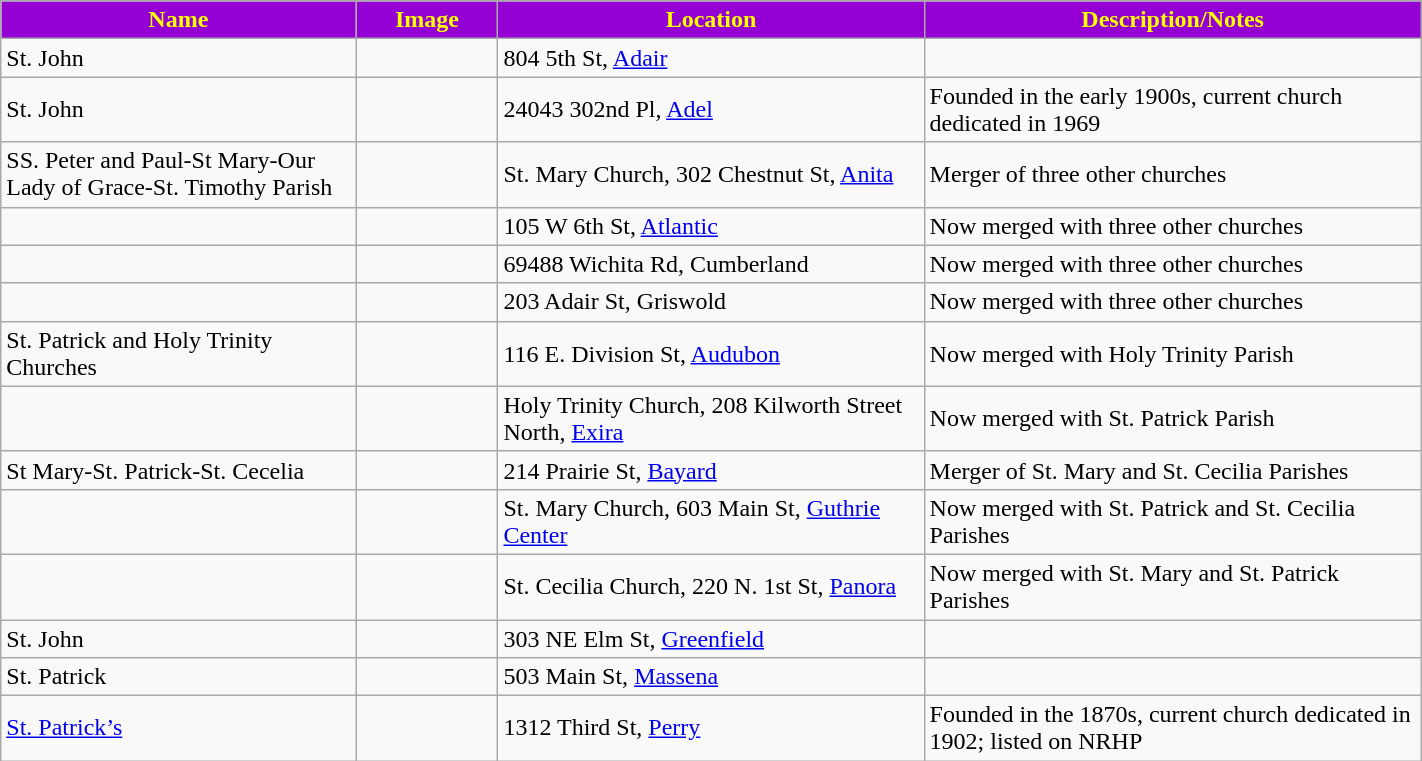<table class="wikitable sortable" style="width:75%">
<tr>
<th style="background:darkviolet; color:yellow;" width="25%"><strong>Name</strong></th>
<th style="background:darkviolet; color:yellow;" width="10%"><strong>Image</strong></th>
<th style="background:darkviolet; color:yellow;" width="30%"><strong>Location</strong></th>
<th style="background:darkviolet; color:yellow;" width="35%"><strong>Description/Notes</strong></th>
</tr>
<tr>
<td>St. John</td>
<td></td>
<td>804 5th St, <a href='#'>Adair</a></td>
<td></td>
</tr>
<tr>
<td>St. John</td>
<td></td>
<td>24043 302nd Pl, <a href='#'>Adel</a></td>
<td>Founded in the early 1900s, current church dedicated in 1969</td>
</tr>
<tr>
<td>SS. Peter and Paul-St Mary-Our Lady of Grace-St. Timothy Parish</td>
<td></td>
<td>St. Mary Church, 302 Chestnut St, <a href='#'>Anita</a></td>
<td>Merger of three other churches</td>
</tr>
<tr>
<td></td>
<td></td>
<td>105 W 6th St, <a href='#'>Atlantic</a></td>
<td>Now merged with three other churches</td>
</tr>
<tr>
<td></td>
<td></td>
<td>69488 Wichita Rd, Cumberland</td>
<td>Now merged with three other churches</td>
</tr>
<tr>
<td></td>
<td></td>
<td>203 Adair St, Griswold</td>
<td>Now merged with three other churches</td>
</tr>
<tr>
<td>St. Patrick and Holy Trinity Churches</td>
<td></td>
<td>116 E. Division St, <a href='#'>Audubon</a></td>
<td>Now merged with Holy Trinity Parish</td>
</tr>
<tr>
<td></td>
<td></td>
<td>Holy Trinity Church, 208 Kilworth Street North, <a href='#'>Exira</a></td>
<td>Now merged with St. Patrick Parish</td>
</tr>
<tr>
<td>St Mary-St. Patrick-St. Cecelia</td>
<td></td>
<td>214 Prairie St, <a href='#'>Bayard</a></td>
<td>Merger of St. Mary and St. Cecilia Parishes</td>
</tr>
<tr>
<td></td>
<td></td>
<td>St. Mary Church, 603 Main St, <a href='#'>Guthrie Center</a></td>
<td>Now merged with St. Patrick and St. Cecilia Parishes</td>
</tr>
<tr>
<td></td>
<td></td>
<td>St. Cecilia Church, 220 N. 1st St, <a href='#'>Panora</a></td>
<td>Now merged with St. Mary and St. Patrick Parishes</td>
</tr>
<tr>
<td>St. John</td>
<td></td>
<td>303 NE Elm St, <a href='#'>Greenfield</a></td>
<td></td>
</tr>
<tr>
<td>St. Patrick</td>
<td></td>
<td>503 Main St, <a href='#'>Massena</a></td>
<td></td>
</tr>
<tr>
<td><a href='#'>St. Patrick’s</a></td>
<td></td>
<td>1312 Third St, <a href='#'>Perry</a></td>
<td>Founded in the 1870s, current church dedicated in 1902; listed on NRHP</td>
</tr>
</table>
